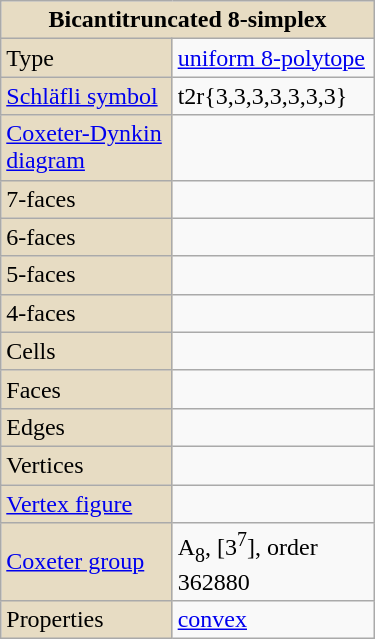<table class="wikitable" align="right" style="margin-left:10px" width="250">
<tr>
<th style="background:#e7dcc3;" colspan="2">Bicantitruncated 8-simplex</th>
</tr>
<tr>
<td style="background:#e7dcc3;">Type</td>
<td><a href='#'>uniform 8-polytope</a></td>
</tr>
<tr>
<td style="background:#e7dcc3;"><a href='#'>Schläfli symbol</a></td>
<td>t2r{3,3,3,3,3,3,3}</td>
</tr>
<tr>
<td style="background:#e7dcc3;"><a href='#'>Coxeter-Dynkin diagram</a></td>
<td></td>
</tr>
<tr>
<td style="background:#e7dcc3;">7-faces</td>
<td></td>
</tr>
<tr>
<td style="background:#e7dcc3;">6-faces</td>
<td></td>
</tr>
<tr>
<td style="background:#e7dcc3;">5-faces</td>
<td></td>
</tr>
<tr>
<td style="background:#e7dcc3;">4-faces</td>
<td></td>
</tr>
<tr>
<td style="background:#e7dcc3;">Cells</td>
<td></td>
</tr>
<tr>
<td style="background:#e7dcc3;">Faces</td>
<td></td>
</tr>
<tr>
<td style="background:#e7dcc3;">Edges</td>
<td></td>
</tr>
<tr>
<td style="background:#e7dcc3;">Vertices</td>
<td></td>
</tr>
<tr>
<td style="background:#e7dcc3;"><a href='#'>Vertex figure</a></td>
<td></td>
</tr>
<tr>
<td style="background:#e7dcc3;"><a href='#'>Coxeter group</a></td>
<td>A<sub>8</sub>, [3<sup>7</sup>], order 362880</td>
</tr>
<tr>
<td style="background:#e7dcc3;">Properties</td>
<td><a href='#'>convex</a></td>
</tr>
</table>
